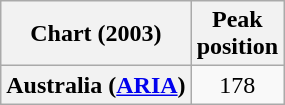<table class="wikitable plainrowheaders">
<tr>
<th scope="col">Chart (2003)</th>
<th scope="col">Peak<br>position</th>
</tr>
<tr>
<th scope="row">Australia (<a href='#'>ARIA</a>)</th>
<td align="center">178</td>
</tr>
</table>
